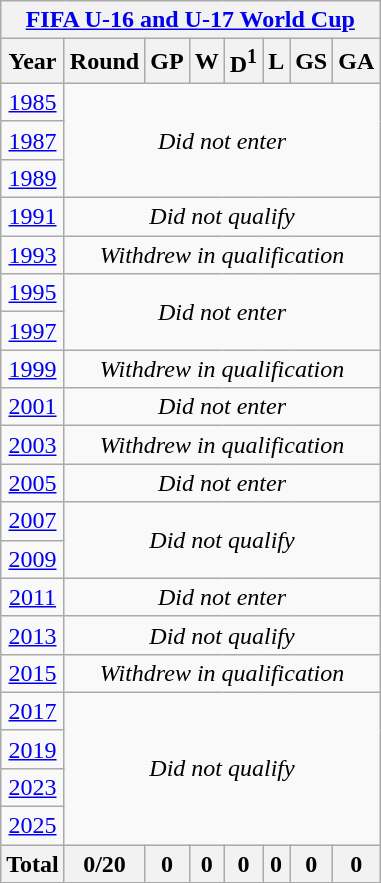<table class="wikitable" style="text-align: center;">
<tr>
<th colspan=8><a href='#'>FIFA U-16 and U-17 World Cup</a></th>
</tr>
<tr>
<th>Year</th>
<th>Round</th>
<th>GP</th>
<th>W</th>
<th>D<sup>1</sup></th>
<th>L</th>
<th>GS</th>
<th>GA</th>
</tr>
<tr>
<td> <a href='#'>1985</a></td>
<td colspan=8 rowspan=3><em>Did not enter</em></td>
</tr>
<tr>
<td> <a href='#'>1987</a></td>
</tr>
<tr>
<td> <a href='#'>1989</a></td>
</tr>
<tr>
<td> <a href='#'>1991</a></td>
<td colspan=8 rowspan=1><em>Did not qualify</em></td>
</tr>
<tr>
<td> <a href='#'>1993</a></td>
<td colspan=8 rowspan=1><em>Withdrew in qualification</em></td>
</tr>
<tr>
<td> <a href='#'>1995</a></td>
<td colspan=8 rowspan=2><em>Did not enter</em></td>
</tr>
<tr>
<td> <a href='#'>1997</a></td>
</tr>
<tr>
<td> <a href='#'>1999</a></td>
<td colspan=8 rowspan=1><em>Withdrew in qualification</em></td>
</tr>
<tr>
<td> <a href='#'>2001</a></td>
<td colspan=8 rowspan=1><em>Did not enter</em></td>
</tr>
<tr>
<td> <a href='#'>2003</a></td>
<td colspan=8 rowspan=1><em>Withdrew in qualification</em></td>
</tr>
<tr>
<td> <a href='#'>2005</a></td>
<td colspan=8 rowspan=1><em>Did not enter</em></td>
</tr>
<tr>
<td> <a href='#'>2007</a></td>
<td colspan=8 rowspan=2><em>Did not qualify</em></td>
</tr>
<tr>
<td> <a href='#'>2009</a></td>
</tr>
<tr>
<td> <a href='#'>2011</a></td>
<td colspan=8 rowspan=1><em>Did not enter</em></td>
</tr>
<tr>
<td> <a href='#'>2013</a></td>
<td colspan=8 rowspan=1><em>Did not qualify</em></td>
</tr>
<tr>
<td> <a href='#'>2015</a></td>
<td colspan=8 rowspan=1><em>Withdrew in qualification</em></td>
</tr>
<tr>
<td> <a href='#'>2017</a></td>
<td colspan=8 rowspan=4><em>Did not qualify</em></td>
</tr>
<tr>
<td> <a href='#'>2019</a></td>
</tr>
<tr>
<td> <a href='#'>2023</a></td>
</tr>
<tr>
<td> <a href='#'>2025</a></td>
</tr>
<tr>
<th>Total</th>
<th>0/20</th>
<th>0</th>
<th>0</th>
<th>0</th>
<th>0</th>
<th>0</th>
<th>0</th>
</tr>
</table>
